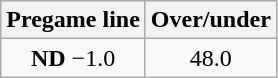<table class="wikitable">
<tr align="center">
<th style=>Pregame line</th>
<th style=>Over/under</th>
</tr>
<tr align="center">
<td><strong>ND</strong> −1.0</td>
<td>48.0</td>
</tr>
</table>
